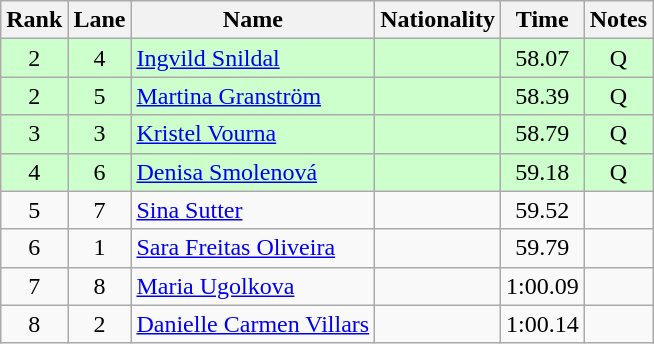<table class="wikitable sortable" style="text-align:center">
<tr>
<th>Rank</th>
<th>Lane</th>
<th>Name</th>
<th>Nationality</th>
<th>Time</th>
<th>Notes</th>
</tr>
<tr bgcolor=ccffcc>
<td>2</td>
<td>4</td>
<td align=left><a href='#'>Ingvild Snildal</a></td>
<td align=left></td>
<td>58.07</td>
<td>Q</td>
</tr>
<tr bgcolor=ccffcc>
<td>2</td>
<td>5</td>
<td align=left><a href='#'>Martina Granström</a></td>
<td align=left></td>
<td>58.39</td>
<td>Q</td>
</tr>
<tr bgcolor=ccffcc>
<td>3</td>
<td>3</td>
<td align=left><a href='#'>Kristel Vourna</a></td>
<td align=left></td>
<td>58.79</td>
<td>Q</td>
</tr>
<tr bgcolor=ccffcc>
<td>4</td>
<td>6</td>
<td align=left><a href='#'>Denisa Smolenová</a></td>
<td align=left></td>
<td>59.18</td>
<td>Q</td>
</tr>
<tr>
<td>5</td>
<td>7</td>
<td align=left><a href='#'>Sina Sutter</a></td>
<td align=left></td>
<td>59.52</td>
<td></td>
</tr>
<tr>
<td>6</td>
<td>1</td>
<td align=left><a href='#'>Sara Freitas Oliveira</a></td>
<td align=left></td>
<td>59.79</td>
<td></td>
</tr>
<tr>
<td>7</td>
<td>8</td>
<td align=left><a href='#'>Maria Ugolkova</a></td>
<td align=left></td>
<td>1:00.09</td>
<td></td>
</tr>
<tr>
<td>8</td>
<td>2</td>
<td align=left><a href='#'>Danielle Carmen Villars</a></td>
<td align=left></td>
<td>1:00.14</td>
<td></td>
</tr>
</table>
